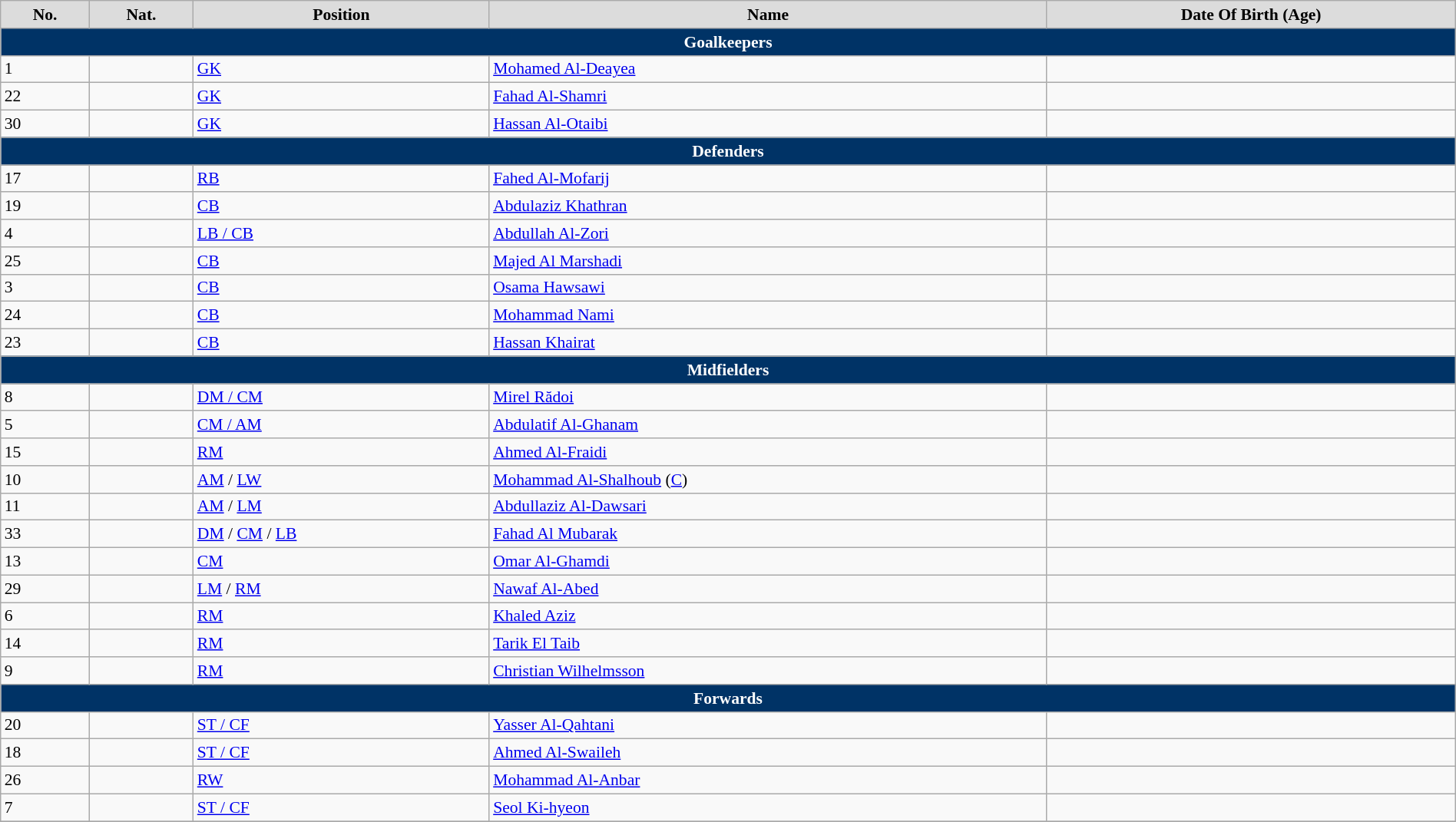<table class="wikitable"  style="text-align:left; font-size:90%; width:100%;">
<tr>
<th style="background:#dcdcdc; color:black; text-align:center;">No.</th>
<th style="background:#dcdcdc; color:black; text-align:center;">Nat.</th>
<th style="background:#dcdcdc; color:black; text-align:center;">Position</th>
<th style="background:#dcdcdc; color:black; text-align:center;">Name</th>
<th style="background:#dcdcdc; color:black; text-align:center;">Date Of Birth (Age)</th>
</tr>
<tr>
<th colspan=10 style="background:#003366; color:white; text-align:center;">Goalkeepers</th>
</tr>
<tr>
<td>1</td>
<td></td>
<td><a href='#'>GK</a></td>
<td><a href='#'>Mohamed Al-Deayea</a></td>
<td></td>
</tr>
<tr>
<td>22</td>
<td></td>
<td><a href='#'>GK</a></td>
<td><a href='#'>Fahad Al-Shamri</a></td>
<td></td>
</tr>
<tr>
<td>30</td>
<td></td>
<td><a href='#'>GK</a></td>
<td><a href='#'>Hassan Al-Otaibi</a></td>
<td></td>
</tr>
<tr>
<th colspan=10 style="background:#003366; color:white; text-align:center;">Defenders</th>
</tr>
<tr>
<td>17</td>
<td></td>
<td><a href='#'>RB</a></td>
<td><a href='#'>Fahed Al-Mofarij</a></td>
<td></td>
</tr>
<tr>
<td>19</td>
<td></td>
<td><a href='#'>CB</a></td>
<td><a href='#'>Abdulaziz Khathran</a></td>
<td></td>
</tr>
<tr>
<td>4</td>
<td></td>
<td><a href='#'>LB / CB</a></td>
<td><a href='#'>Abdullah Al-Zori</a></td>
<td></td>
</tr>
<tr>
<td>25</td>
<td></td>
<td><a href='#'>CB</a></td>
<td><a href='#'>Majed Al Marshadi</a></td>
<td></td>
</tr>
<tr>
<td>3</td>
<td></td>
<td><a href='#'>CB</a></td>
<td><a href='#'>Osama Hawsawi</a></td>
<td></td>
</tr>
<tr>
<td>24</td>
<td></td>
<td><a href='#'>CB</a></td>
<td><a href='#'>Mohammad Nami</a></td>
<td></td>
</tr>
<tr>
<td>23</td>
<td></td>
<td><a href='#'>CB</a></td>
<td><a href='#'>Hassan Khairat</a></td>
<td></td>
</tr>
<tr>
<th colspan=10 style="background:#003366; color:white; text-align:center;">Midfielders</th>
</tr>
<tr>
<td>8</td>
<td></td>
<td><a href='#'>DM / CM</a></td>
<td><a href='#'>Mirel Rădoi</a></td>
<td></td>
</tr>
<tr>
<td>5</td>
<td></td>
<td><a href='#'>CM / AM</a></td>
<td><a href='#'>Abdulatif Al-Ghanam</a></td>
<td></td>
</tr>
<tr>
<td>15</td>
<td></td>
<td><a href='#'>RM</a></td>
<td><a href='#'>Ahmed Al-Fraidi</a></td>
<td></td>
</tr>
<tr>
<td>10</td>
<td></td>
<td><a href='#'>AM</a> / <a href='#'>LW</a></td>
<td><a href='#'>Mohammad Al-Shalhoub</a> (<a href='#'>C</a>)</td>
<td></td>
</tr>
<tr>
<td>11</td>
<td></td>
<td><a href='#'>AM</a> / <a href='#'>LM</a></td>
<td><a href='#'>Abdullaziz Al-Dawsari</a></td>
<td></td>
</tr>
<tr>
<td>33</td>
<td></td>
<td><a href='#'>DM</a> / <a href='#'>CM</a> / <a href='#'>LB</a></td>
<td><a href='#'>Fahad Al Mubarak</a></td>
<td></td>
</tr>
<tr>
<td>13</td>
<td></td>
<td><a href='#'>CM</a></td>
<td><a href='#'>Omar Al-Ghamdi</a></td>
<td></td>
</tr>
<tr>
<td>29</td>
<td></td>
<td><a href='#'>LM</a> / <a href='#'>RM</a></td>
<td><a href='#'>Nawaf Al-Abed</a></td>
<td></td>
</tr>
<tr>
<td>6</td>
<td></td>
<td><a href='#'>RM</a></td>
<td><a href='#'>Khaled Aziz</a></td>
<td></td>
</tr>
<tr>
<td>14</td>
<td></td>
<td><a href='#'>RM</a></td>
<td><a href='#'>Tarik El Taib</a></td>
<td></td>
</tr>
<tr>
<td>9</td>
<td></td>
<td><a href='#'>RM</a></td>
<td><a href='#'>Christian Wilhelmsson</a></td>
<td></td>
</tr>
<tr>
<th colspan=10 style="background:#003366; color:white; text-align:center;">Forwards</th>
</tr>
<tr>
<td>20</td>
<td></td>
<td><a href='#'>ST / CF</a></td>
<td><a href='#'>Yasser Al-Qahtani</a></td>
<td></td>
</tr>
<tr>
<td>18</td>
<td></td>
<td><a href='#'>ST / CF</a></td>
<td><a href='#'>Ahmed Al-Swaileh</a></td>
<td></td>
</tr>
<tr>
<td>26</td>
<td></td>
<td><a href='#'>RW</a></td>
<td><a href='#'>Mohammad Al-Anbar</a></td>
<td></td>
</tr>
<tr>
<td>7</td>
<td></td>
<td><a href='#'>ST / CF</a></td>
<td><a href='#'>Seol Ki-hyeon</a></td>
<td></td>
</tr>
<tr>
</tr>
</table>
